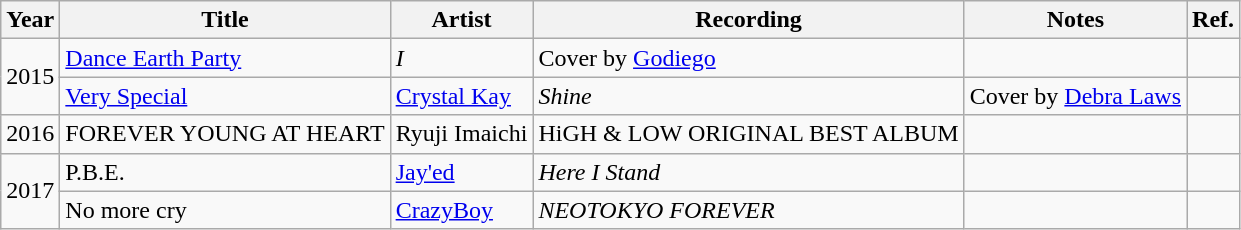<table class="wikitable">
<tr>
<th>Year</th>
<th>Title</th>
<th>Artist</th>
<th>Recording</th>
<th>Notes</th>
<th>Ref.</th>
</tr>
<tr>
<td rowspan="2">2015</td>
<td BEAUTIFUL NAME C><a href='#'>Dance Earth Party</a></td>
<td><em>I</em></td>
<td>Cover by <a href='#'>Godiego</a></td>
<td></td>
</tr>
<tr>
<td><a href='#'>Very Special</a></td>
<td><a href='#'>Crystal Kay</a></td>
<td><em>Shine</em></td>
<td>Cover by  <a href='#'>Debra Laws</a></td>
<td></td>
</tr>
<tr>
<td>2016</td>
<td>FOREVER YOUNG AT HEART</td>
<td>Ryuji Imaichi</td>
<td>HiGH & LOW ORIGINAL BEST ALBUM</td>
<td></td>
<td></td>
</tr>
<tr>
<td rowspan="2">2017</td>
<td>P.B.E.</td>
<td><a href='#'>Jay'ed</a></td>
<td><em>Here I Stand</em></td>
<td></td>
<td></td>
</tr>
<tr>
<td>No more cry</td>
<td><a href='#'>CrazyBoy</a></td>
<td><em>NEOTOKYO FOREVER</em></td>
<td></td>
<td></td>
</tr>
</table>
